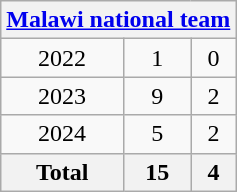<table class="wikitable" style="text-align:center">
<tr>
<th colspan=3><a href='#'>Malawi national team</a></th>
</tr>
<tr>
<td>2022</td>
<td>1</td>
<td>0</td>
</tr>
<tr>
<td>2023</td>
<td>9</td>
<td>2</td>
</tr>
<tr>
<td>2024</td>
<td>5</td>
<td>2</td>
</tr>
<tr>
<th>Total</th>
<th>15</th>
<th>4</th>
</tr>
</table>
